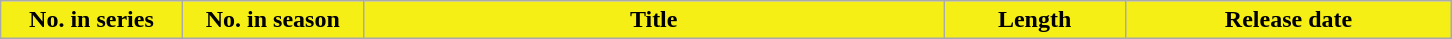<table class="wikitable plainrowheaders mw-collapsible mw-collapsed">
<tr>
<th style="background:#F6EF15; color: black; width:10%;">No. in series</th>
<th style="background:#F6EF15; color: black; width:10%;">No. in season</th>
<th style="background:#F6EF15; color: black; width:32%;">Title</th>
<th style="background:#F6EF15; color: black; width:10%;">Length</th>
<th style="background:#F6EF15; color: black; width:18%;">Release date<br>














</th>
</tr>
</table>
